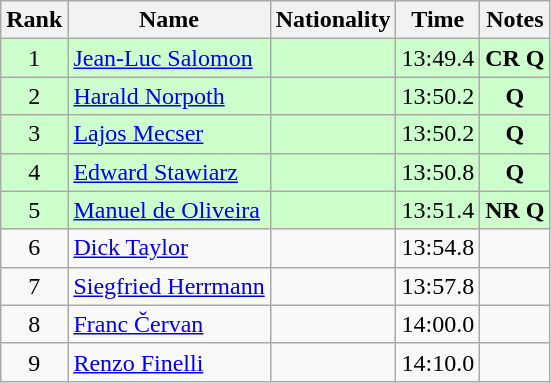<table class="wikitable sortable" style="text-align:center">
<tr>
<th>Rank</th>
<th>Name</th>
<th>Nationality</th>
<th>Time</th>
<th>Notes</th>
</tr>
<tr bgcolor=ccffcc>
<td>1</td>
<td align=left><a href='#'>Jean-Luc Salomon</a></td>
<td align=left></td>
<td>13:49.4</td>
<td><strong>CR Q</strong></td>
</tr>
<tr bgcolor=ccffcc>
<td>2</td>
<td align=left><a href='#'>Harald Norpoth</a></td>
<td align=left></td>
<td>13:50.2</td>
<td><strong>Q</strong></td>
</tr>
<tr bgcolor=ccffcc>
<td>3</td>
<td align=left><a href='#'>Lajos Mecser</a></td>
<td align=left></td>
<td>13:50.2</td>
<td><strong>Q</strong></td>
</tr>
<tr bgcolor=ccffcc>
<td>4</td>
<td align=left><a href='#'>Edward Stawiarz</a></td>
<td align=left></td>
<td>13:50.8</td>
<td><strong>Q</strong></td>
</tr>
<tr bgcolor=ccffcc>
<td>5</td>
<td align=left><a href='#'>Manuel de Oliveira</a></td>
<td align=left></td>
<td>13:51.4</td>
<td><strong>NR Q</strong></td>
</tr>
<tr>
<td>6</td>
<td align=left><a href='#'>Dick Taylor</a></td>
<td align=left></td>
<td>13:54.8</td>
<td></td>
</tr>
<tr>
<td>7</td>
<td align=left><a href='#'>Siegfried Herrmann</a></td>
<td align=left></td>
<td>13:57.8</td>
<td></td>
</tr>
<tr>
<td>8</td>
<td align=left><a href='#'>Franc Červan</a></td>
<td align=left></td>
<td>14:00.0</td>
<td></td>
</tr>
<tr>
<td>9</td>
<td align=left><a href='#'>Renzo Finelli</a></td>
<td align=left></td>
<td>14:10.0</td>
<td></td>
</tr>
</table>
